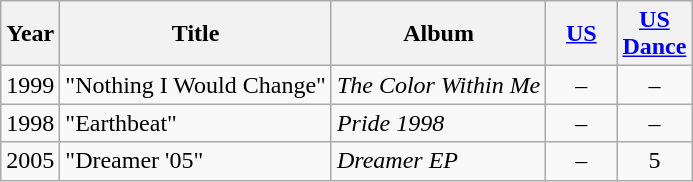<table class="wikitable">
<tr>
<th>Year</th>
<th>Title</th>
<th>Album</th>
<th width="40"><a href='#'>US</a></th>
<th width="40"><a href='#'>US Dance</a></th>
</tr>
<tr>
<td align="left" valign="top">1999</td>
<td align="left" valign="top">"Nothing I Would Change"</td>
<td align="left" valign="top"><em>The Color Within Me</em></td>
<td align="center" valign="top">–</td>
<td align="center" valign="top">–</td>
</tr>
<tr>
<td align="left" valign="top">1998</td>
<td align="left" valign="top">"Earthbeat"</td>
<td align="left" valign="top"><em>Pride 1998</em></td>
<td align="center" valign="top">–</td>
<td align="center" valign="top">–</td>
</tr>
<tr>
<td align="left" valign="top">2005</td>
<td align="left" valign="top">"Dreamer '05"</td>
<td align="left" valign="top"><em>Dreamer EP</em></td>
<td align="center" valign="top">–</td>
<td align="center" valign="top">5</td>
</tr>
</table>
